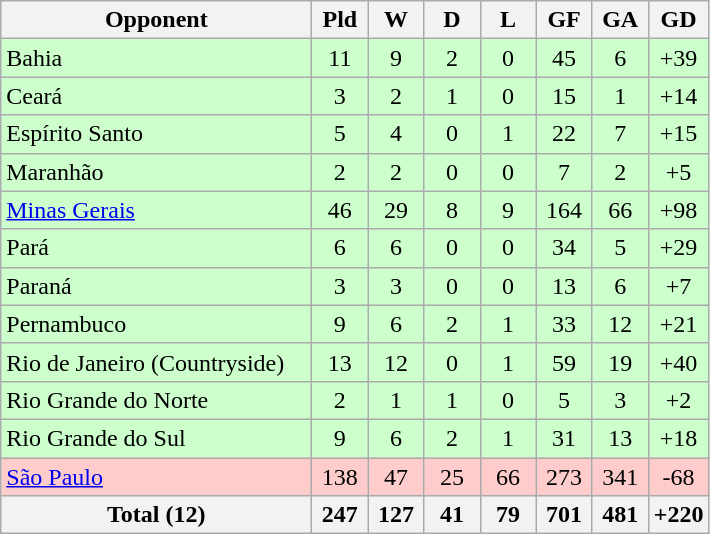<table class="wikitable sortable" style="text-align: center">
<tr>
<th width=200>Opponent<br></th>
<th width=30>Pld<br></th>
<th width=30>W<br></th>
<th width=30>D<br></th>
<th width=30>L<br></th>
<th width=30>GF<br></th>
<th width=30>GA<br></th>
<th width=30>GD<br></th>
</tr>
<tr style="background-color:#CCFFCC">
<td style="text-align:left;"> Bahia</td>
<td>11</td>
<td>9</td>
<td>2</td>
<td>0</td>
<td>45</td>
<td>6</td>
<td>+39</td>
</tr>
<tr style="background-color:#CCFFCC">
<td style="text-align:left;"> Ceará</td>
<td>3</td>
<td>2</td>
<td>1</td>
<td>0</td>
<td>15</td>
<td>1</td>
<td>+14</td>
</tr>
<tr style="background-color:#CCFFCC">
<td style="text-align:left;"> Espírito Santo</td>
<td>5</td>
<td>4</td>
<td>0</td>
<td>1</td>
<td>22</td>
<td>7</td>
<td>+15</td>
</tr>
<tr style="background-color:#CCFFCC">
<td style="text-align:left;"> Maranhão</td>
<td>2</td>
<td>2</td>
<td>0</td>
<td>0</td>
<td>7</td>
<td>2</td>
<td>+5</td>
</tr>
<tr style="background-color:#CCFFCC">
<td style="text-align:left;"> <a href='#'>Minas Gerais</a></td>
<td>46</td>
<td>29</td>
<td>8</td>
<td>9</td>
<td>164</td>
<td>66</td>
<td>+98</td>
</tr>
<tr style="background-color:#CCFFCC">
<td style="text-align:left;"> Pará</td>
<td>6</td>
<td>6</td>
<td>0</td>
<td>0</td>
<td>34</td>
<td>5</td>
<td>+29</td>
</tr>
<tr style="background-color:#CCFFCC">
<td style="text-align:left;"> Paraná</td>
<td>3</td>
<td>3</td>
<td>0</td>
<td>0</td>
<td>13</td>
<td>6</td>
<td>+7</td>
</tr>
<tr style="background-color:#CCFFCC">
<td style="text-align:left;"> Pernambuco</td>
<td>9</td>
<td>6</td>
<td>2</td>
<td>1</td>
<td>33</td>
<td>12</td>
<td>+21</td>
</tr>
<tr style="background-color:#CCFFCC">
<td style="text-align:left;"> Rio de Janeiro (Countryside)</td>
<td>13</td>
<td>12</td>
<td>0</td>
<td>1</td>
<td>59</td>
<td>19</td>
<td>+40</td>
</tr>
<tr style="background-color:#CCFFCC">
<td style="text-align:left;"> Rio Grande do Norte</td>
<td>2</td>
<td>1</td>
<td>1</td>
<td>0</td>
<td>5</td>
<td>3</td>
<td>+2</td>
</tr>
<tr style="background-color:#CCFFCC">
<td style="text-align:left;"> Rio Grande do Sul</td>
<td>9</td>
<td>6</td>
<td>2</td>
<td>1</td>
<td>31</td>
<td>13</td>
<td>+18</td>
</tr>
<tr style="background-color:#FFCCCC">
<td style="text-align:left;"> <a href='#'>São Paulo</a></td>
<td>138</td>
<td>47</td>
<td>25</td>
<td>66</td>
<td>273</td>
<td>341</td>
<td>-68</td>
</tr>
<tr>
<th>Total (12)</th>
<th>247</th>
<th>127</th>
<th>41</th>
<th>79</th>
<th>701</th>
<th>481</th>
<th>+220</th>
</tr>
</table>
